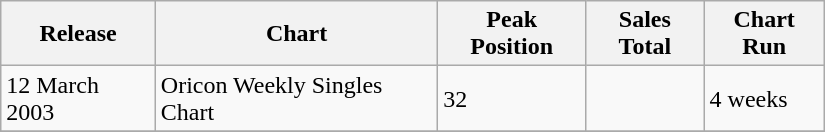<table class="wikitable" width="550px">
<tr>
<th align="left">Release</th>
<th align="left">Chart</th>
<th align="left">Peak Position</th>
<th align="left">Sales Total</th>
<th align="left">Chart Run</th>
</tr>
<tr>
<td align="left">12 March 2003</td>
<td align="left">Oricon Weekly Singles Chart</td>
<td align="left">32</td>
<td align="left"></td>
<td align="left">4 weeks</td>
</tr>
<tr>
</tr>
</table>
